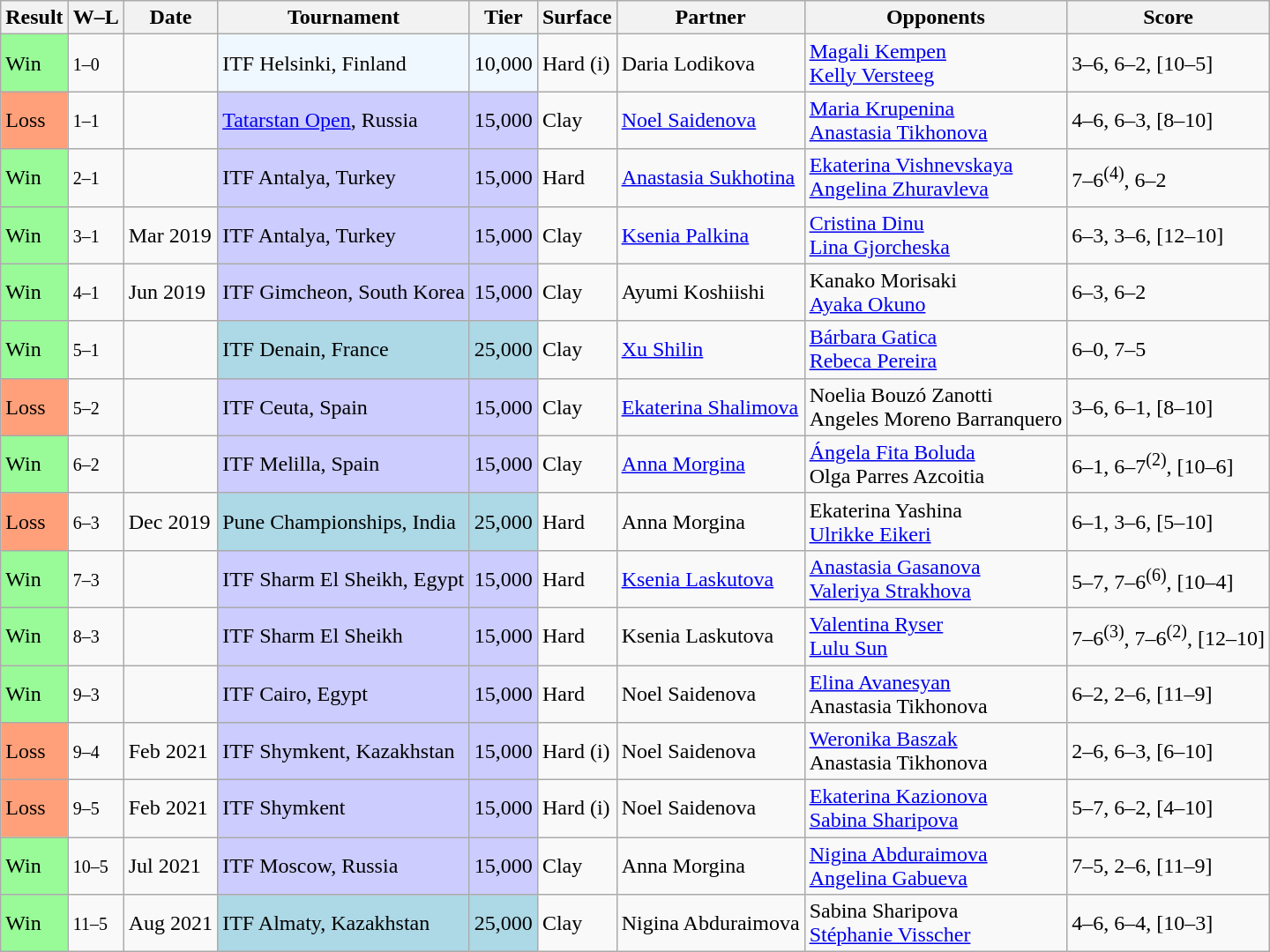<table class="sortable wikitable">
<tr>
<th>Result</th>
<th class="unsortable">W–L</th>
<th>Date</th>
<th>Tournament</th>
<th>Tier</th>
<th>Surface</th>
<th>Partner</th>
<th>Opponents</th>
<th class="unsortable">Score</th>
</tr>
<tr>
<td bgcolor=#98fb98>Win</td>
<td><small>1–0</small></td>
<td></td>
<td style="background:#f0f8ff;">ITF Helsinki, Finland</td>
<td style="background:#f0f8ff;">10,000</td>
<td>Hard (i)</td>
<td> Daria Lodikova</td>
<td> <a href='#'>Magali Kempen</a> <br>  <a href='#'>Kelly Versteeg</a></td>
<td>3–6, 6–2, [10–5]</td>
</tr>
<tr>
<td bgcolor=#ffa07a>Loss</td>
<td><small>1–1</small></td>
<td></td>
<td style="background:#ccccff;"><a href='#'>Tatarstan Open</a>, Russia</td>
<td style="background:#ccccff;">15,000</td>
<td>Clay</td>
<td> <a href='#'>Noel Saidenova</a></td>
<td> <a href='#'>Maria Krupenina</a> <br>  <a href='#'>Anastasia Tikhonova</a></td>
<td>4–6, 6–3, [8–10]</td>
</tr>
<tr>
<td bgcolor=#98fb98>Win</td>
<td><small>2–1</small></td>
<td></td>
<td style="background:#ccccff;">ITF Antalya, Turkey</td>
<td style="background:#ccccff;">15,000</td>
<td>Hard</td>
<td> <a href='#'>Anastasia Sukhotina</a></td>
<td> <a href='#'>Ekaterina Vishnevskaya</a> <br>  <a href='#'>Angelina Zhuravleva</a></td>
<td>7–6<sup>(4)</sup>, 6–2</td>
</tr>
<tr>
<td bgcolor=#98fb98>Win</td>
<td><small>3–1</small></td>
<td>Mar 2019</td>
<td style="background:#ccccff;">ITF Antalya, Turkey</td>
<td style="background:#ccccff;">15,000</td>
<td>Clay</td>
<td> <a href='#'>Ksenia Palkina</a></td>
<td> <a href='#'>Cristina Dinu</a> <br>  <a href='#'>Lina Gjorcheska</a></td>
<td>6–3, 3–6, [12–10]</td>
</tr>
<tr>
<td bgcolor=#98fb98>Win</td>
<td><small>4–1</small></td>
<td>Jun 2019</td>
<td style="background:#ccccff;">ITF Gimcheon, South Korea</td>
<td style="background:#ccccff;">15,000</td>
<td>Clay</td>
<td> Ayumi Koshiishi</td>
<td> Kanako Morisaki <br>  <a href='#'>Ayaka Okuno</a></td>
<td>6–3, 6–2</td>
</tr>
<tr>
<td bgcolor=#98fb98>Win</td>
<td><small>5–1</small></td>
<td></td>
<td style="background:lightblue;">ITF Denain, France</td>
<td style="background:lightblue;">25,000</td>
<td>Clay</td>
<td> <a href='#'>Xu Shilin</a></td>
<td> <a href='#'>Bárbara Gatica</a> <br>  <a href='#'>Rebeca Pereira</a></td>
<td>6–0, 7–5</td>
</tr>
<tr>
<td bgcolor=#ffa07a>Loss</td>
<td><small>5–2</small></td>
<td></td>
<td style="background:#ccccff;">ITF Ceuta, Spain</td>
<td style="background:#ccccff;">15,000</td>
<td>Clay</td>
<td> <a href='#'>Ekaterina Shalimova</a></td>
<td> Noelia Bouzó Zanotti <br>  Angeles Moreno Barranquero</td>
<td>3–6, 6–1, [8–10]</td>
</tr>
<tr>
<td bgcolor=#98fb98>Win</td>
<td><small>6–2</small></td>
<td></td>
<td style="background:#ccccff;">ITF Melilla, Spain</td>
<td style="background:#ccccff;">15,000</td>
<td>Clay</td>
<td> <a href='#'>Anna Morgina</a></td>
<td> <a href='#'>Ángela Fita Boluda</a> <br>  Olga Parres Azcoitia</td>
<td>6–1, 6–7<sup>(2)</sup>, [10–6]</td>
</tr>
<tr>
<td bgcolor=#ffa07a>Loss</td>
<td><small>6–3</small></td>
<td>Dec 2019</td>
<td style="background:lightblue;">Pune Championships, India</td>
<td style="background:lightblue;">25,000</td>
<td>Hard</td>
<td> Anna Morgina</td>
<td> Ekaterina Yashina <br>  <a href='#'>Ulrikke Eikeri</a></td>
<td>6–1, 3–6, [5–10]</td>
</tr>
<tr>
<td bgcolor=#98fb98>Win</td>
<td><small>7–3</small></td>
<td></td>
<td style="background:#ccccff;">ITF Sharm El Sheikh, Egypt</td>
<td style="background:#ccccff;">15,000</td>
<td>Hard</td>
<td> <a href='#'>Ksenia Laskutova</a></td>
<td> <a href='#'>Anastasia Gasanova</a> <br>  <a href='#'>Valeriya Strakhova</a></td>
<td>5–7, 7–6<sup>(6)</sup>, [10–4]</td>
</tr>
<tr>
<td bgcolor=#98fb98>Win</td>
<td><small>8–3</small></td>
<td></td>
<td style="background:#ccccff;">ITF Sharm El Sheikh</td>
<td style="background:#ccccff;">15,000</td>
<td>Hard</td>
<td> Ksenia Laskutova</td>
<td> <a href='#'>Valentina Ryser</a> <br>  <a href='#'>Lulu Sun</a></td>
<td>7–6<sup>(3)</sup>, 7–6<sup>(2)</sup>, [12–10]</td>
</tr>
<tr>
<td bgcolor=#98fb98>Win</td>
<td><small>9–3</small></td>
<td></td>
<td style="background:#ccccff;">ITF Cairo, Egypt</td>
<td style="background:#ccccff;">15,000</td>
<td>Hard</td>
<td> Noel Saidenova</td>
<td> <a href='#'>Elina Avanesyan</a> <br>  Anastasia Tikhonova</td>
<td>6–2, 2–6, [11–9]</td>
</tr>
<tr>
<td bgcolor=#ffa07a>Loss</td>
<td><small>9–4</small></td>
<td>Feb 2021</td>
<td style="background:#ccccff;">ITF Shymkent, Kazakhstan</td>
<td style="background:#ccccff;">15,000</td>
<td>Hard (i)</td>
<td> Noel Saidenova</td>
<td> <a href='#'>Weronika Baszak</a> <br>  Anastasia Tikhonova</td>
<td>2–6, 6–3, [6–10]</td>
</tr>
<tr>
<td bgcolor=#ffa07a>Loss</td>
<td><small>9–5</small></td>
<td>Feb 2021</td>
<td style="background:#ccccff;">ITF Shymkent</td>
<td style="background:#ccccff;">15,000</td>
<td>Hard (i)</td>
<td> Noel Saidenova</td>
<td> <a href='#'>Ekaterina Kazionova</a> <br>  <a href='#'>Sabina Sharipova</a></td>
<td>5–7, 6–2, [4–10]</td>
</tr>
<tr>
<td bgcolor=#98fb98>Win</td>
<td><small>10–5</small></td>
<td>Jul 2021</td>
<td style="background:#ccccff;">ITF Moscow, Russia</td>
<td style="background:#ccccff;">15,000</td>
<td>Clay</td>
<td> Anna Morgina</td>
<td> <a href='#'>Nigina Abduraimova</a> <br>  <a href='#'>Angelina Gabueva</a></td>
<td>7–5, 2–6, [11–9]</td>
</tr>
<tr>
<td bgcolor=#98fb98>Win</td>
<td><small>11–5</small></td>
<td>Aug 2021</td>
<td style="background:lightblue;">ITF Almaty, Kazakhstan</td>
<td style="background:lightblue;">25,000</td>
<td>Clay</td>
<td> Nigina Abduraimova</td>
<td> Sabina Sharipova <br>  <a href='#'>Stéphanie Visscher</a></td>
<td>4–6, 6–4, [10–3]</td>
</tr>
</table>
